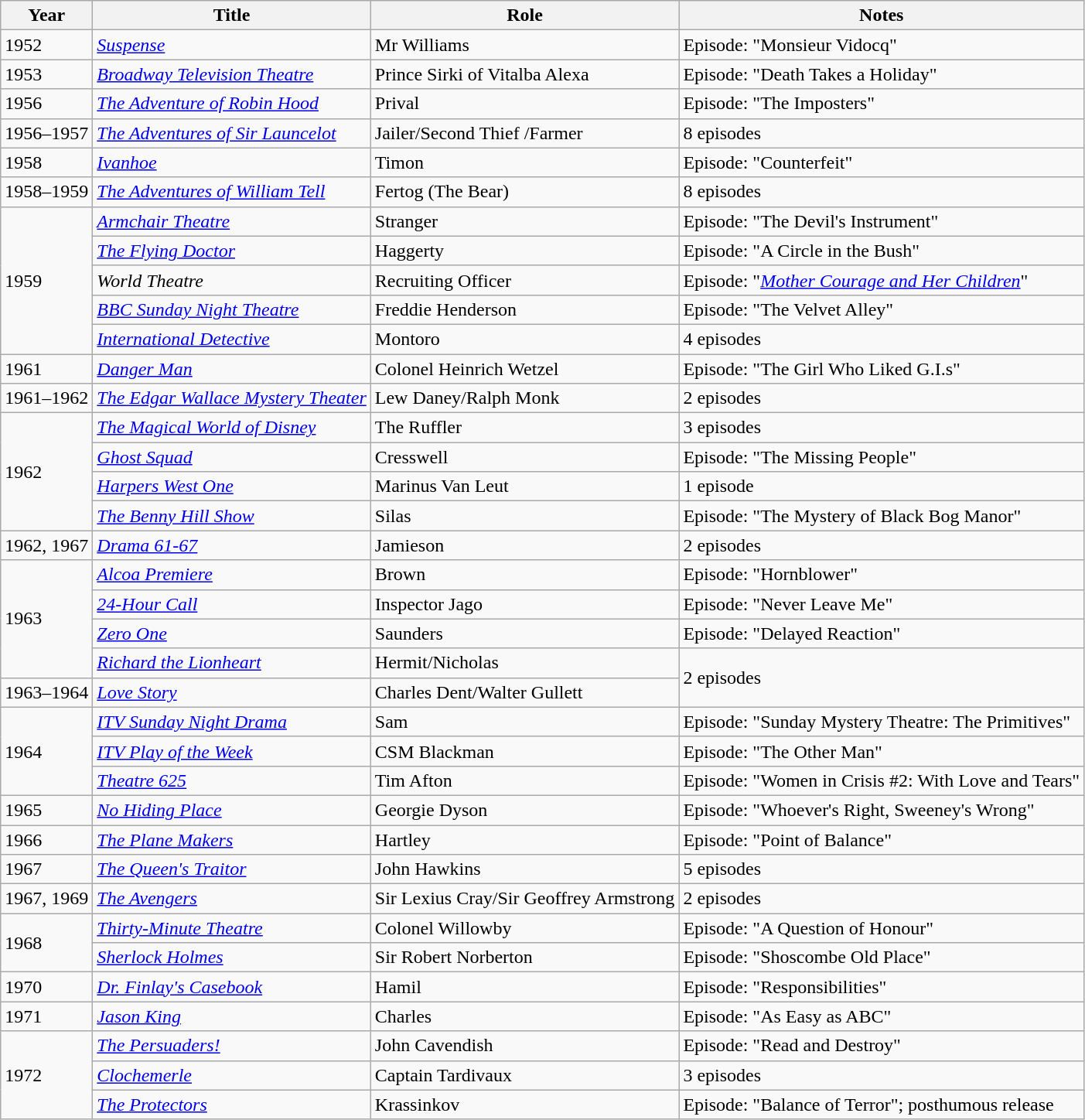<table class="wikitable sortable">
<tr>
<th>Year</th>
<th>Title</th>
<th>Role</th>
<th>Notes</th>
</tr>
<tr>
<td>1952</td>
<td><em><a href='#'>Suspense</a></em></td>
<td>Mr Williams</td>
<td>Episode: "Monsieur Vidocq"</td>
</tr>
<tr>
<td>1953</td>
<td><em><a href='#'>Broadway Television Theatre</a></em></td>
<td>Prince Sirki of Vitalba Alexa</td>
<td>Episode: "Death Takes a Holiday"</td>
</tr>
<tr>
<td>1956</td>
<td><em><a href='#'>The Adventure of Robin Hood</a></em></td>
<td>Prival</td>
<td>Episode: "The Imposters"</td>
</tr>
<tr>
<td>1956–1957</td>
<td><em><a href='#'>The Adventures of Sir Launcelot</a></em></td>
<td>Jailer/Second Thief /Farmer</td>
<td>8 episodes</td>
</tr>
<tr>
<td>1958</td>
<td><em><a href='#'>Ivanhoe</a></em></td>
<td>Timon</td>
<td>Episode: "Counterfeit"</td>
</tr>
<tr>
<td>1958–1959</td>
<td><a href='#'><em>The Adventures of William Tell</em></a></td>
<td>Fertog (The Bear)</td>
<td>8 episodes</td>
</tr>
<tr>
<td rowspan="5">1959</td>
<td><a href='#'><em>Armchair Theatre</em></a></td>
<td>Stranger</td>
<td>Episode: "The Devil's Instrument"</td>
</tr>
<tr>
<td><em><a href='#'>The Flying Doctor</a></em></td>
<td>Haggerty</td>
<td>Episode: "A Circle in the Bush"</td>
</tr>
<tr>
<td><em>World Theatre</em></td>
<td>Recruiting Officer</td>
<td>Episode: "<a href='#'><em>Mother Courage and Her Children</em></a>"</td>
</tr>
<tr>
<td><a href='#'><em>BBC Sunday Night Theatre</em></a></td>
<td>Freddie Henderson</td>
<td>Episode: "The Velvet Alley"</td>
</tr>
<tr>
<td><a href='#'><em>International Detective</em></a></td>
<td>Montoro</td>
<td>4 episodes</td>
</tr>
<tr>
<td>1961</td>
<td><a href='#'><em>Danger Man</em></a></td>
<td>Colonel Heinrich Wetzel</td>
<td>Episode: "The Girl Who Liked G.I.s"</td>
</tr>
<tr>
<td>1961–1962</td>
<td><a href='#'><em>The Edgar Wallace Mystery Theater</em></a></td>
<td>Lew Daney/Ralph Monk</td>
<td>2 episodes</td>
</tr>
<tr>
<td rowspan="4">1962</td>
<td><a href='#'><em>The Magical World of Disney</em></a></td>
<td>The Ruffler</td>
<td>3 episodes</td>
</tr>
<tr>
<td><a href='#'><em>Ghost Squad</em></a></td>
<td>Cresswell</td>
<td>Episode: "The Missing People"</td>
</tr>
<tr>
<td><a href='#'><em>Harpers West One</em></a></td>
<td>Marinus Van Leut</td>
<td>1 episode</td>
</tr>
<tr>
<td><a href='#'><em>The Benny Hill Show</em></a></td>
<td>Silas</td>
<td>Episode: "The Mystery of Black Bog Manor"</td>
</tr>
<tr>
<td>1962, 1967</td>
<td><a href='#'><em>Drama 61-67</em></a></td>
<td>Jamieson</td>
<td>2 episodes</td>
</tr>
<tr>
<td rowspan="4">1963</td>
<td><a href='#'><em>Alcoa Premiere</em></a></td>
<td>Brown</td>
<td>Episode: "Hornblower"</td>
</tr>
<tr>
<td><a href='#'><em>24-Hour Call</em></a></td>
<td>Inspector Jago</td>
<td>Episode: "Never Leave Me"</td>
</tr>
<tr>
<td><a href='#'><em>Zero One</em></a></td>
<td>Saunders</td>
<td>Episode: "Delayed Reaction"</td>
</tr>
<tr>
<td><a href='#'><em>Richard the Lionheart</em></a></td>
<td>Hermit/Nicholas</td>
<td rowspan="2">2 episodes</td>
</tr>
<tr>
<td>1963–1964</td>
<td><em><a href='#'>Love Story</a></em></td>
<td>Charles Dent/Walter Gullett</td>
</tr>
<tr>
<td rowspan="3">1964</td>
<td><a href='#'><em>ITV Sunday Night Drama</em></a></td>
<td>Sam</td>
<td>Episode: "Sunday Mystery Theatre: The Primitives"</td>
</tr>
<tr>
<td><a href='#'><em>ITV Play of the Week</em></a></td>
<td>CSM Blackman</td>
<td>Episode: "The Other Man"</td>
</tr>
<tr>
<td><a href='#'><em>Theatre 625</em></a></td>
<td>Tim Afton</td>
<td>Episode: "Women in Crisis #2: With Love and Tears"</td>
</tr>
<tr>
<td>1965</td>
<td><a href='#'><em>No Hiding Place</em></a></td>
<td>Georgie Dyson</td>
<td>Episode: "Whoever's Right, Sweeney's Wrong"</td>
</tr>
<tr>
<td>1966</td>
<td><a href='#'><em>The Plane Makers</em></a></td>
<td>Hartley</td>
<td>Episode: "Point of Balance"</td>
</tr>
<tr>
<td>1967</td>
<td><a href='#'><em>The Queen's Traitor</em></a></td>
<td>John Hawkins</td>
<td>5 episodes</td>
</tr>
<tr>
<td>1967, 1969</td>
<td><em><a href='#'>The Avengers</a></em></td>
<td>Sir Lexius Cray/Sir Geoffrey Armstrong</td>
<td>2 episodes</td>
</tr>
<tr>
<td rowspan="2">1968</td>
<td><a href='#'><em>Thirty-Minute Theatre</em></a></td>
<td>Colonel Willowby</td>
<td>Episode: "A Question of Honour"</td>
</tr>
<tr>
<td><a href='#'><em>Sherlock Holmes</em></a></td>
<td>Sir Robert Norberton</td>
<td>Episode: "Shoscombe Old Place"</td>
</tr>
<tr>
<td>1970</td>
<td><a href='#'><em>Dr. Finlay's Casebook</em></a></td>
<td>Hamil</td>
<td>Episode: "Responsibilities"</td>
</tr>
<tr>
<td>1971</td>
<td><em><a href='#'>Jason King</a></em></td>
<td>Charles</td>
<td>Episode: "As Easy as ABC"</td>
</tr>
<tr>
<td rowspan="3">1972</td>
<td><a href='#'><em>The Persuaders!</em></a></td>
<td>John Cavendish</td>
<td>Episode: "Read and Destroy"</td>
</tr>
<tr>
<td><em><a href='#'>Clochemerle</a></em></td>
<td>Captain Tardivaux</td>
<td>3 episodes</td>
</tr>
<tr>
<td><em><a href='#'>The Protectors</a></em></td>
<td>Krassinkov</td>
<td>Episode: "Balance of Terror"; posthumous release</td>
</tr>
</table>
